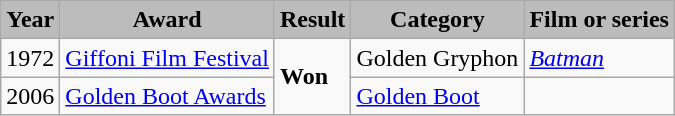<table class="wikitable">
<tr style="background:#b0c4de; text-align:center;">
<th style="background:#bcbcbc;">Year</th>
<th style="background:#bcbcbc;">Award</th>
<th style="background:#bcbcbc;">Result</th>
<th style="background:#bcbcbc;">Category</th>
<th style="background:#bcbcbc;">Film or series</th>
</tr>
<tr>
<td>1972</td>
<td><a href='#'>Giffoni Film Festival</a></td>
<td rowspan=2><strong>Won</strong></td>
<td>Golden Gryphon</td>
<td><em><a href='#'>Batman</a></em></td>
</tr>
<tr>
<td>2006</td>
<td><a href='#'>Golden Boot Awards</a></td>
<td><a href='#'>Golden Boot</a></td>
<td></td>
</tr>
</table>
